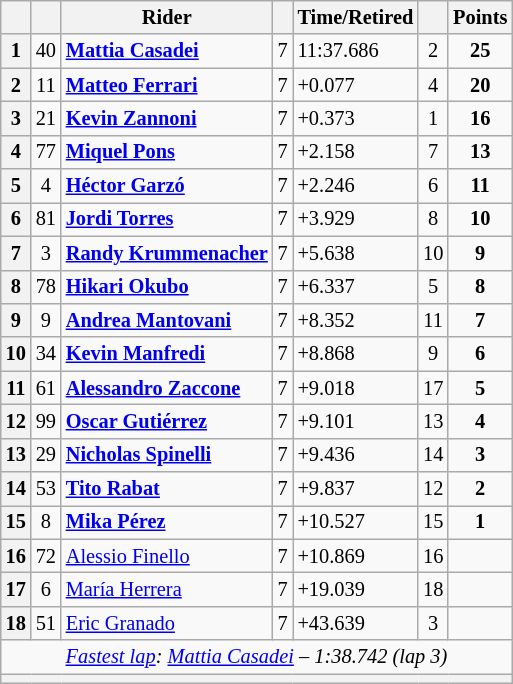<table class="wikitable sortable" style="font-size: 85%;">
<tr>
<th scope="col"></th>
<th scope="col"></th>
<th scope="col">Rider</th>
<th scope="col" class="unsortable"></th>
<th scope="col" class="unsortable">Time/Retired</th>
<th scope="col"></th>
<th scope="col">Points</th>
</tr>
<tr>
<th scope="row">1</th>
<td align="center">40</td>
<td data-sort-value="cas"> <strong><a href='#'>Mattia Casadei</a></strong></td>
<td>7</td>
<td>11:37.686</td>
<td align="center">2</td>
<td align="center"><strong>25</strong></td>
</tr>
<tr>
<th scope="row">2</th>
<td align="center">11</td>
<td data-sort-value="fer"> <strong><a href='#'>Matteo Ferrari</a></strong></td>
<td>7</td>
<td>+0.077</td>
<td align="center">4</td>
<td align="center"><strong>20</strong></td>
</tr>
<tr>
<th scope="row">3</th>
<td align="center">21</td>
<td data-sort-value="zan"> <strong><a href='#'>Kevin Zannoni</a></strong></td>
<td>7</td>
<td>+0.373</td>
<td align="center">1</td>
<td align="center"><strong>16</strong></td>
</tr>
<tr>
<th scope="row">4</th>
<td align="center">77</td>
<td data-sort-value="pon"> <strong><a href='#'>Miquel Pons</a></strong></td>
<td>7</td>
<td>+2.158</td>
<td align="center">7</td>
<td align="center"><strong>13</strong></td>
</tr>
<tr>
<th scope="row">5</th>
<td align="center">4</td>
<td data-sort-value="gar"> <strong><a href='#'>Héctor Garzó</a></strong></td>
<td>7</td>
<td>+2.246</td>
<td align="center">6</td>
<td align="center"><strong>11</strong></td>
</tr>
<tr>
<th scope="row">6</th>
<td align="center">81</td>
<td data-sort-value="tor"> <strong><a href='#'>Jordi Torres</a></strong></td>
<td>7</td>
<td>+3.929</td>
<td align="center">8</td>
<td align="center"><strong>10</strong></td>
</tr>
<tr>
<th scope="row">7</th>
<td align="center">3</td>
<td data-sort-value="kru"> <strong><a href='#'>Randy Krummenacher</a></strong></td>
<td>7</td>
<td>+5.638</td>
<td align="center">10</td>
<td align="center"><strong>9</strong></td>
</tr>
<tr>
<th scope="row">8</th>
<td align="center">78</td>
<td data-sort-value="oku"> <strong><a href='#'>Hikari Okubo</a></strong></td>
<td>7</td>
<td>+6.337</td>
<td align="center">5</td>
<td align="center"><strong>8</strong></td>
</tr>
<tr>
<th scope="row">9</th>
<td align="center">9</td>
<td data-sort-value="mant"> <strong><a href='#'>Andrea Mantovani</a></strong></td>
<td>7</td>
<td>+8.352</td>
<td align="center">11</td>
<td align="center"><strong>7</strong></td>
</tr>
<tr>
<th scope="row">10</th>
<td align="center">34</td>
<td data-sort-value="manf"> <strong><a href='#'>Kevin Manfredi</a></strong></td>
<td>7</td>
<td>+8.868</td>
<td align="center">9</td>
<td align="center"><strong>6</strong></td>
</tr>
<tr>
<th scope="row">11</th>
<td align="center">61</td>
<td data-sort-value="zac"> <strong><a href='#'>Alessandro Zaccone</a></strong></td>
<td>7</td>
<td>+9.018</td>
<td align="center">17</td>
<td align="center"><strong>5</strong></td>
</tr>
<tr>
<th scope="row">12</th>
<td align="center">99</td>
<td data-sort-value="gut"> <strong><a href='#'>Oscar Gutiérrez</a></strong></td>
<td>7</td>
<td>+9.101</td>
<td align="center">13</td>
<td align="center"><strong>4</strong></td>
</tr>
<tr>
<th scope="row">13</th>
<td align="center">29</td>
<td data-sort-value="spi"> <strong><a href='#'>Nicholas Spinelli</a></strong></td>
<td>7</td>
<td>+9.436</td>
<td align="center">14</td>
<td align="center"><strong>3</strong></td>
</tr>
<tr>
<th scope="row">14</th>
<td align="center">53</td>
<td data-sort-value="rab"> <strong><a href='#'>Tito Rabat</a></strong></td>
<td>7</td>
<td>+9.837</td>
<td align="center">12</td>
<td align="center"><strong>2</strong></td>
</tr>
<tr>
<th scope="row">15</th>
<td align="center">8</td>
<td data-sort-value="per"> <strong><a href='#'>Mika Pérez</a></strong></td>
<td>7</td>
<td>+10.527</td>
<td align="center">15</td>
<td align="center"><strong>1</strong></td>
</tr>
<tr>
<th scope="row">16</th>
<td align="center">72</td>
<td data-sort-value="fin"> <a href='#'>Alessio Finello</a></td>
<td>7</td>
<td>+10.869</td>
<td align="center">16</td>
<td align="center"></td>
</tr>
<tr>
<th scope="row">17</th>
<td align="center">6</td>
<td data-sort-value="her"> <a href='#'>María Herrera</a></td>
<td>7</td>
<td>+19.039</td>
<td align="center">18</td>
<td align="center"></td>
</tr>
<tr>
<th scope="row">18</th>
<td align="center">51</td>
<td data-sort-value="gra"> <a href='#'>Eric Granado</a></td>
<td>7</td>
<td>+43.639</td>
<td align="center">3</td>
<td align="center"></td>
</tr>
<tr class="sortbottom">
<td colspan="7" style="text-align:center"><em><a href='#'>Fastest lap</a>:  <a href='#'>Mattia Casadei</a> – 1:38.742 (lap 3)</em></td>
</tr>
<tr>
<th colspan="7"></th>
</tr>
</table>
